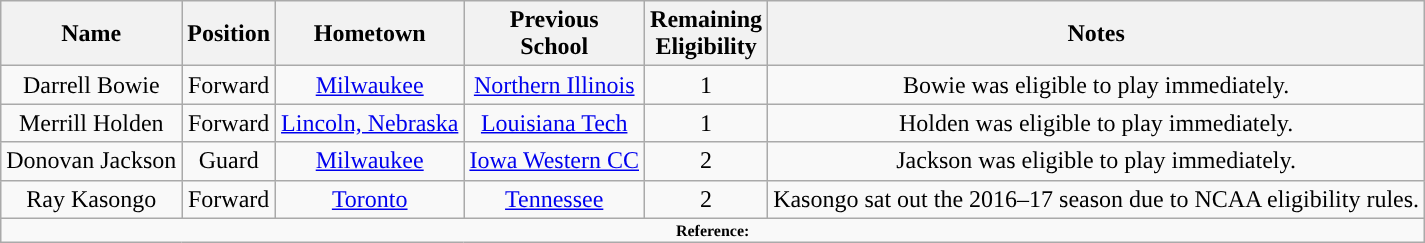<table class="wikitable" style="text-align: center">
<tr align=center>
<th>Name</th>
<th>Position</th>
<th>Hometown</th>
<th>Previous<br>School</th>
<th>Remaining<br>Eligibility</th>
<th>Notes</th>
</tr>
<tr>
<td>Darrell Bowie</td>
<td>Forward</td>
<td><a href='#'>Milwaukee</a></td>
<td><a href='#'>Northern Illinois</a></td>
<td>1</td>
<td>Bowie was eligible to play immediately.</td>
</tr>
<tr>
<td>Merrill Holden</td>
<td>Forward</td>
<td><a href='#'>Lincoln, Nebraska</a></td>
<td><a href='#'>Louisiana Tech</a></td>
<td>1</td>
<td>Holden was eligible to play immediately.</td>
</tr>
<tr>
<td>Donovan Jackson</td>
<td>Guard</td>
<td><a href='#'>Milwaukee</a></td>
<td><a href='#'>Iowa Western CC</a></td>
<td>2</td>
<td>Jackson was eligible to play immediately.</td>
</tr>
<tr>
<td>Ray Kasongo</td>
<td>Forward</td>
<td><a href='#'>Toronto</a></td>
<td><a href='#'>Tennessee</a></td>
<td>2</td>
<td>Kasongo sat out the 2016–17 season due to NCAA eligibility rules.</td>
</tr>
<tr>
<td colspan="6"  style="font-size:8pt; text-align:center;"><strong>Reference:</strong></td>
</tr>
</table>
